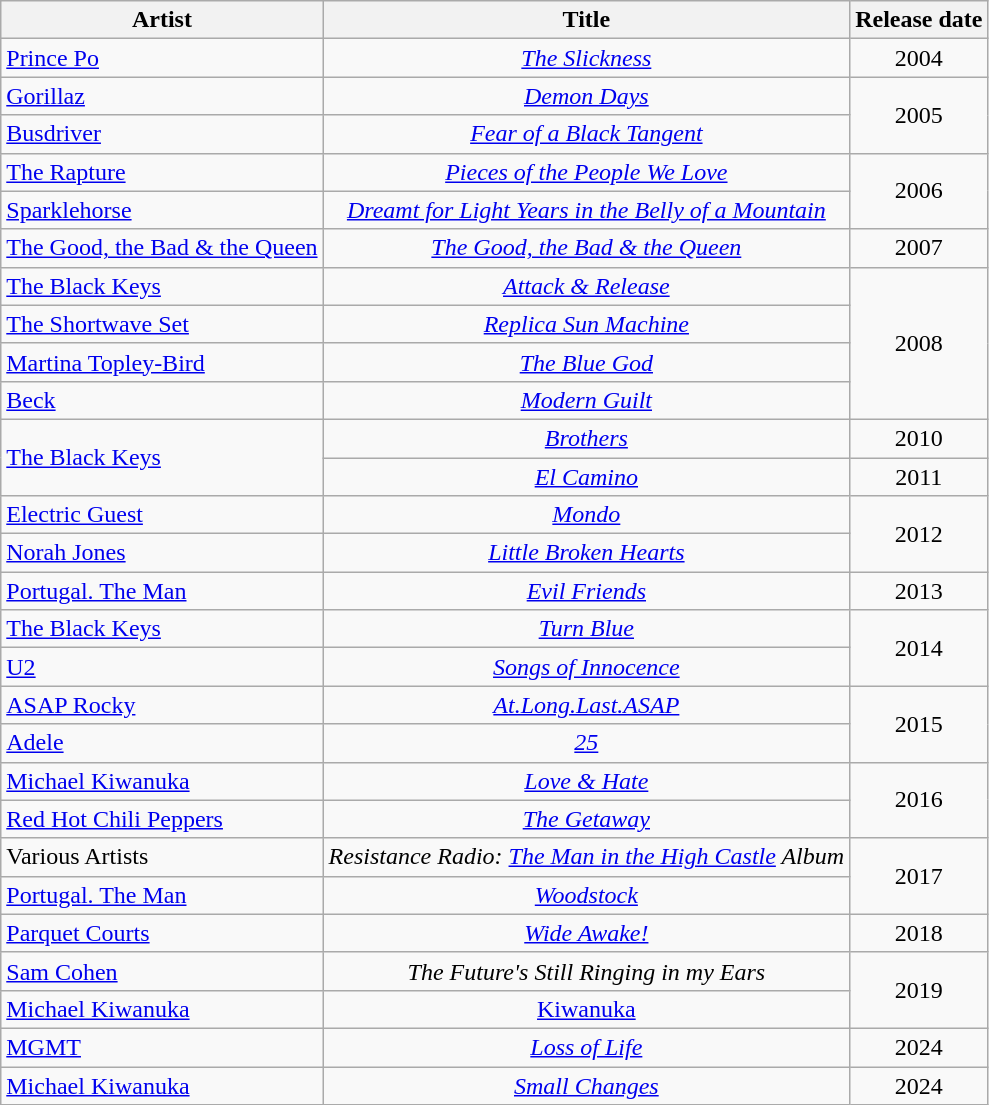<table class="wikitable plainrowheaders" style="text-align:center;">
<tr>
<th rowspan="1" scope="col">Artist</th>
<th rowspan="1" scope="col">Title</th>
<th rowspan="1" scope="col">Release date</th>
</tr>
<tr>
<td scope="row" align="left"><a href='#'>Prince Po</a></td>
<td><em><a href='#'>The Slickness</a></em></td>
<td>2004</td>
</tr>
<tr>
<td scope="row" align="left"><a href='#'>Gorillaz</a></td>
<td><em><a href='#'>Demon Days</a></em></td>
<td rowspan="2">2005</td>
</tr>
<tr>
<td scope="row" align="left"><a href='#'>Busdriver</a></td>
<td><em><a href='#'>Fear of a Black Tangent</a></em></td>
</tr>
<tr>
<td scope="row" align="left"><a href='#'>The Rapture</a></td>
<td><em><a href='#'>Pieces of the People We Love</a></em></td>
<td rowspan="2">2006</td>
</tr>
<tr>
<td scope="row" align="left"><a href='#'>Sparklehorse</a></td>
<td><em><a href='#'>Dreamt for Light Years in the Belly of a Mountain</a></em></td>
</tr>
<tr>
<td scope="row" align="left"><a href='#'>The Good, the Bad & the Queen</a></td>
<td><em><a href='#'>The Good, the Bad & the Queen</a></em></td>
<td>2007</td>
</tr>
<tr>
<td scope="row" align="left"><a href='#'>The Black Keys</a></td>
<td><em><a href='#'>Attack & Release</a></em></td>
<td rowspan="4">2008</td>
</tr>
<tr>
<td scope="row" align="left"><a href='#'>The Shortwave Set</a></td>
<td><em><a href='#'>Replica Sun Machine</a></em></td>
</tr>
<tr>
<td scope="row" align="left"><a href='#'>Martina Topley-Bird</a></td>
<td><em><a href='#'>The Blue God</a></em></td>
</tr>
<tr>
<td scope="row" align="left"><a href='#'>Beck</a></td>
<td><em><a href='#'>Modern Guilt</a></em></td>
</tr>
<tr>
<td rowspan="2" scope="row" align="left"><a href='#'>The Black Keys</a></td>
<td><em><a href='#'>Brothers</a></em></td>
<td>2010</td>
</tr>
<tr>
<td><em><a href='#'>El Camino</a></em></td>
<td>2011</td>
</tr>
<tr>
<td scope="row" align="left"><a href='#'>Electric Guest</a></td>
<td><em><a href='#'>Mondo</a></em></td>
<td rowspan="2">2012</td>
</tr>
<tr>
<td scope="row" align="left"><a href='#'>Norah Jones</a></td>
<td><em><a href='#'>Little Broken Hearts</a></em></td>
</tr>
<tr>
<td scope="row" align="left"><a href='#'>Portugal. The Man</a></td>
<td><em><a href='#'>Evil Friends</a></em></td>
<td>2013</td>
</tr>
<tr>
<td scope="row" align="left"><a href='#'>The Black Keys</a></td>
<td><em><a href='#'>Turn Blue</a></em></td>
<td rowspan="2">2014</td>
</tr>
<tr>
<td scope="row" align="left"><a href='#'>U2</a></td>
<td><em><a href='#'>Songs of Innocence</a></em></td>
</tr>
<tr>
<td scope="row" align="left"><a href='#'>ASAP Rocky</a></td>
<td><em><a href='#'>At.Long.Last.ASAP</a></em></td>
<td rowspan="2">2015</td>
</tr>
<tr>
<td scope="row" align="left"><a href='#'>Adele</a></td>
<td><em><a href='#'>25</a></em></td>
</tr>
<tr>
<td scope="row" align="left"><a href='#'>Michael Kiwanuka</a></td>
<td><em><a href='#'>Love & Hate</a></em></td>
<td rowspan="2">2016</td>
</tr>
<tr>
<td scope="row" align="left"><a href='#'>Red Hot Chili Peppers</a></td>
<td><em><a href='#'>The Getaway</a></em></td>
</tr>
<tr>
<td scope="row" align="left">Various Artists</td>
<td><em>Resistance Radio: <a href='#'>The Man in the High Castle</a> Album</em></td>
<td rowspan="2">2017</td>
</tr>
<tr>
<td scope="row" align="left"><a href='#'>Portugal. The Man</a></td>
<td><em><a href='#'>Woodstock</a></em></td>
</tr>
<tr>
<td scope="row" align="left"><a href='#'>Parquet Courts</a></td>
<td><em><a href='#'>Wide Awake!</a></em></td>
<td>2018</td>
</tr>
<tr>
<td scope="row" align="left"><a href='#'>Sam Cohen</a></td>
<td><em>The Future's Still Ringing in my Ears</em></td>
<td rowspan="2">2019</td>
</tr>
<tr>
<td scope="row" align="left"><a href='#'>Michael Kiwanuka</a></td>
<td><a href='#'>Kiwanuka</a></td>
</tr>
<tr>
<td scope="row" align="left"><a href='#'>MGMT</a></td>
<td><em><a href='#'>Loss of Life</a></em></td>
<td>2024</td>
</tr>
<tr>
<td scope="row" align="left"><a href='#'>Michael Kiwanuka</a></td>
<td><em><a href='#'>Small Changes</a></em></td>
<td>2024</td>
</tr>
</table>
